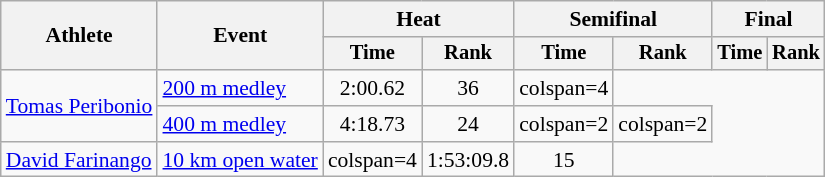<table class=wikitable style="font-size:90%;">
<tr>
<th rowspan=2>Athlete</th>
<th rowspan=2>Event</th>
<th colspan=2>Heat</th>
<th colspan=2>Semifinal</th>
<th colspan=2>Final</th>
</tr>
<tr style="font-size:95%">
<th>Time</th>
<th>Rank</th>
<th>Time</th>
<th>Rank</th>
<th>Time</th>
<th>Rank</th>
</tr>
<tr align=center>
<td align=left rowspan=2><a href='#'>Tomas Peribonio</a></td>
<td align=left><a href='#'>200 m medley</a></td>
<td>2:00.62</td>
<td>36</td>
<td>colspan=4 </td>
</tr>
<tr align=center>
<td align=left><a href='#'>400 m medley</a></td>
<td>4:18.73</td>
<td>24</td>
<td>colspan=2 </td>
<td>colspan=2 </td>
</tr>
<tr align=center>
<td align=left><a href='#'>David Farinango</a></td>
<td align=left><a href='#'>10 km open water</a></td>
<td>colspan=4 </td>
<td>1:53:09.8</td>
<td>15</td>
</tr>
</table>
